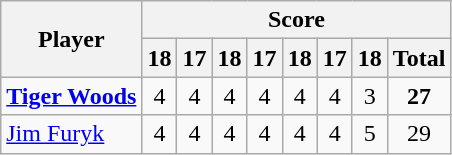<table class="wikitable" style="text-align:center">
<tr>
<th rowspan=2>Player</th>
<th colspan=8>Score</th>
</tr>
<tr>
<th>18</th>
<th>17</th>
<th>18</th>
<th>17</th>
<th>18</th>
<th>17</th>
<th>18</th>
<th>Total</th>
</tr>
<tr>
<td align=left><strong><a href='#'>Tiger Woods</a></strong></td>
<td>4</td>
<td>4</td>
<td>4</td>
<td>4</td>
<td>4</td>
<td>4</td>
<td>3</td>
<td><strong>27</strong></td>
</tr>
<tr>
<td align=left><a href='#'>Jim Furyk</a></td>
<td>4</td>
<td>4</td>
<td>4</td>
<td>4</td>
<td>4</td>
<td>4</td>
<td>5</td>
<td>29</td>
</tr>
</table>
